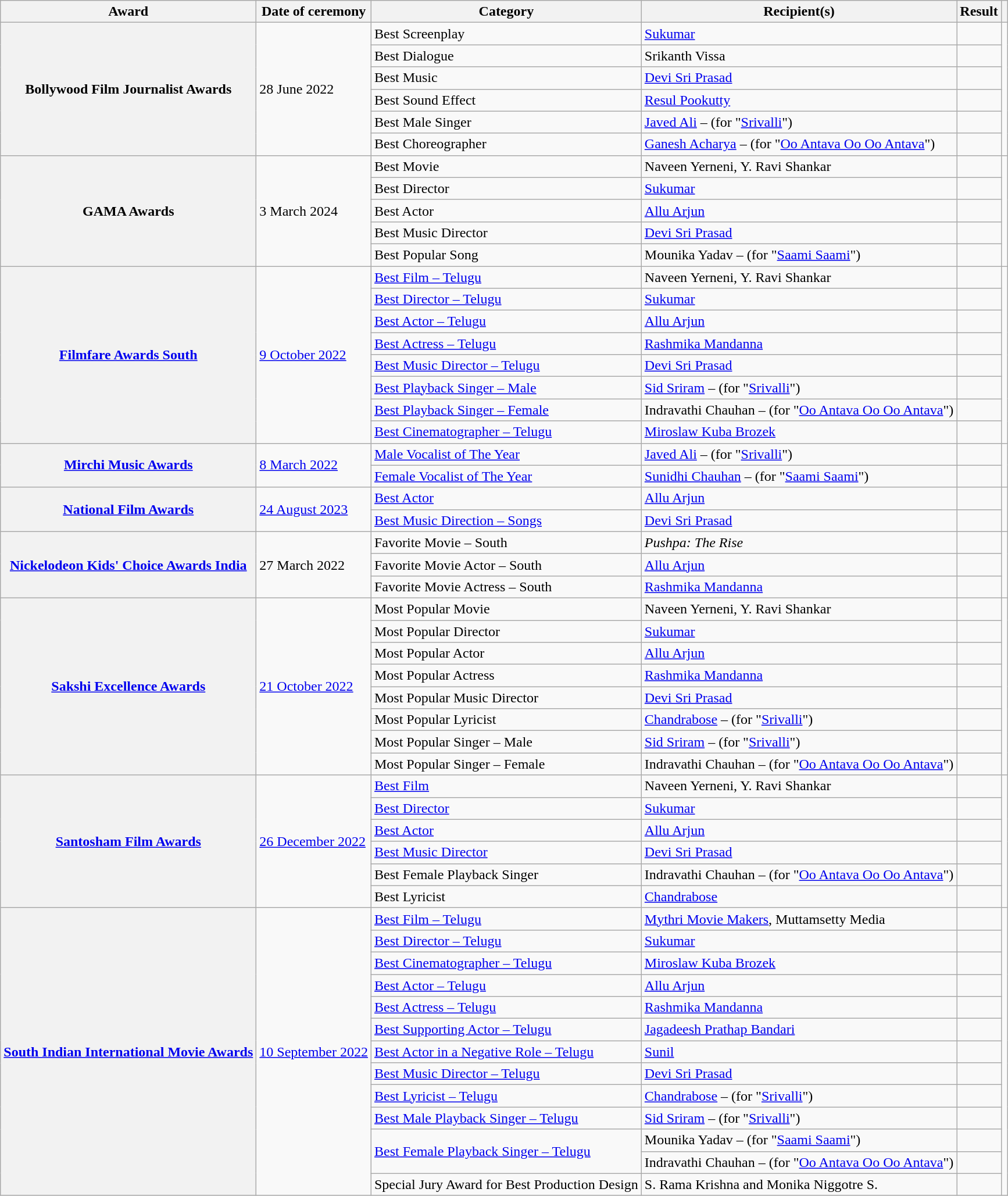<table class="wikitable sortable plainrowheaders">
<tr>
<th scope="col">Award</th>
<th scope="col">Date of ceremony</th>
<th scope="col">Category</th>
<th scope="col">Recipient(s)</th>
<th scope="col">Result</th>
<th scope="col" class="unsortable"></th>
</tr>
<tr>
<th rowspan="6" scope="row">Bollywood Film Journalist Awards</th>
<td rowspan="6">28 June 2022</td>
<td>Best Screenplay</td>
<td><a href='#'>Sukumar</a></td>
<td></td>
<td rowspan="6"></td>
</tr>
<tr>
<td>Best Dialogue</td>
<td>Srikanth Vissa</td>
<td></td>
</tr>
<tr>
<td>Best Music</td>
<td><a href='#'>Devi Sri Prasad</a></td>
<td></td>
</tr>
<tr>
<td>Best Sound Effect</td>
<td><a href='#'>Resul Pookutty</a></td>
<td></td>
</tr>
<tr>
<td>Best Male Singer</td>
<td><a href='#'>Javed Ali</a> – (for "<a href='#'>Srivalli</a>")</td>
<td></td>
</tr>
<tr>
<td>Best Choreographer</td>
<td><a href='#'>Ganesh Acharya</a> – (for "<a href='#'>Oo Antava Oo Oo Antava</a>")</td>
<td></td>
</tr>
<tr>
<th rowspan="5" scope="row">GAMA Awards</th>
<td rowspan="5">3 March 2024</td>
<td>Best Movie</td>
<td>Naveen Yerneni, Y. Ravi Shankar</td>
<td></td>
<td rowspan="5"></td>
</tr>
<tr>
<td>Best Director</td>
<td><a href='#'>Sukumar</a></td>
<td></td>
</tr>
<tr>
<td>Best Actor</td>
<td><a href='#'>Allu Arjun</a></td>
<td></td>
</tr>
<tr>
<td>Best Music Director</td>
<td><a href='#'>Devi Sri Prasad</a></td>
<td></td>
</tr>
<tr>
<td>Best Popular Song</td>
<td>Mounika Yadav – (for "<a href='#'>Saami Saami</a>")</td>
<td></td>
</tr>
<tr>
<th rowspan="8" scope="row"><a href='#'>Filmfare Awards South</a></th>
<td rowspan="8"><a href='#'>9 October 2022</a></td>
<td><a href='#'>Best Film – Telugu</a></td>
<td>Naveen Yerneni, Y. Ravi Shankar</td>
<td></td>
<td rowspan="8"></td>
</tr>
<tr>
<td><a href='#'>Best Director – Telugu</a></td>
<td><a href='#'>Sukumar</a></td>
<td></td>
</tr>
<tr>
<td><a href='#'>Best Actor – Telugu</a></td>
<td><a href='#'>Allu Arjun</a></td>
<td></td>
</tr>
<tr>
<td><a href='#'>Best Actress – Telugu</a></td>
<td><a href='#'>Rashmika Mandanna</a></td>
<td></td>
</tr>
<tr>
<td><a href='#'>Best Music Director – Telugu</a></td>
<td><a href='#'>Devi Sri Prasad</a></td>
<td></td>
</tr>
<tr>
<td><a href='#'>Best Playback Singer – Male</a></td>
<td><a href='#'>Sid Sriram</a> – (for "<a href='#'>Srivalli</a>")</td>
<td></td>
</tr>
<tr>
<td><a href='#'>Best Playback Singer – Female</a></td>
<td>Indravathi Chauhan – (for "<a href='#'>Oo Antava Oo Oo Antava</a>")</td>
<td></td>
</tr>
<tr>
<td><a href='#'>Best Cinematographer – Telugu</a></td>
<td><a href='#'>Miroslaw Kuba Brozek</a></td>
<td></td>
</tr>
<tr>
<th rowspan="2" scope="row"><a href='#'>Mirchi Music Awards</a></th>
<td rowspan="2"><a href='#'>8 March 2022</a></td>
<td><a href='#'>Male Vocalist of The Year</a></td>
<td><a href='#'>Javed Ali</a> – (for "<a href='#'>Srivalli</a>")</td>
<td></td>
<td rowspan="2"></td>
</tr>
<tr>
<td><a href='#'>Female Vocalist of The Year</a></td>
<td><a href='#'>Sunidhi Chauhan</a> – (for "<a href='#'>Saami Saami</a>")</td>
<td></td>
</tr>
<tr>
<th rowspan="2" scope="row"><a href='#'>National Film Awards</a></th>
<td rowspan="2"><a href='#'>24 August 2023</a></td>
<td><a href='#'>Best Actor</a></td>
<td><a href='#'>Allu Arjun</a></td>
<td></td>
<td rowspan="2"></td>
</tr>
<tr>
<td><a href='#'>Best Music Direction – Songs</a></td>
<td><a href='#'>Devi Sri Prasad</a></td>
<td></td>
</tr>
<tr>
<th rowspan="3" scope="row"><a href='#'>Nickelodeon Kids' Choice Awards India</a></th>
<td rowspan="3">27 March 2022</td>
<td>Favorite Movie – South</td>
<td><em>Pushpa: The Rise</em></td>
<td></td>
<td rowspan="3"></td>
</tr>
<tr>
<td>Favorite Movie Actor – South</td>
<td><a href='#'>Allu Arjun</a></td>
<td></td>
</tr>
<tr>
<td>Favorite Movie Actress – South</td>
<td><a href='#'>Rashmika Mandanna</a></td>
<td></td>
</tr>
<tr>
<th scope="row" rowspan="8"><a href='#'>Sakshi Excellence Awards</a></th>
<td rowspan="8"><a href='#'>21 October 2022</a></td>
<td>Most Popular Movie</td>
<td>Naveen Yerneni, Y. Ravi Shankar</td>
<td></td>
<td rowspan="8"></td>
</tr>
<tr>
<td>Most Popular Director</td>
<td><a href='#'>Sukumar</a></td>
<td></td>
</tr>
<tr>
<td>Most Popular Actor</td>
<td><a href='#'>Allu Arjun</a></td>
<td></td>
</tr>
<tr>
<td>Most Popular Actress</td>
<td><a href='#'>Rashmika Mandanna</a></td>
<td></td>
</tr>
<tr>
<td>Most Popular Music Director</td>
<td><a href='#'>Devi Sri Prasad</a></td>
<td></td>
</tr>
<tr>
<td>Most Popular Lyricist</td>
<td><a href='#'>Chandrabose</a> – (for "<a href='#'>Srivalli</a>")</td>
<td></td>
</tr>
<tr>
<td>Most Popular Singer – Male</td>
<td><a href='#'>Sid Sriram</a> – (for "<a href='#'>Srivalli</a>")</td>
<td></td>
</tr>
<tr>
<td>Most Popular Singer – Female</td>
<td>Indravathi Chauhan – (for "<a href='#'>Oo Antava Oo Oo Antava</a>")</td>
<td></td>
</tr>
<tr>
<th rowspan="6" scope="row"><a href='#'>Santosham Film Awards</a></th>
<td rowspan="6"><a href='#'>26 December 2022</a></td>
<td><a href='#'>Best Film</a></td>
<td>Naveen Yerneni, Y. Ravi Shankar</td>
<td></td>
<td rowspan="6"></td>
</tr>
<tr>
<td><a href='#'>Best Director</a></td>
<td><a href='#'>Sukumar</a></td>
<td></td>
</tr>
<tr>
<td><a href='#'>Best Actor</a></td>
<td><a href='#'>Allu Arjun</a></td>
<td></td>
</tr>
<tr>
<td><a href='#'>Best Music Director</a></td>
<td><a href='#'>Devi Sri Prasad</a></td>
<td></td>
</tr>
<tr>
<td>Best Female Playback Singer</td>
<td>Indravathi Chauhan – (for "<a href='#'>Oo Antava Oo Oo Antava</a>")</td>
<td></td>
</tr>
<tr>
<td>Best Lyricist</td>
<td><a href='#'>Chandrabose</a></td>
<td></td>
</tr>
<tr>
<th scope="row" rowspan="13"><a href='#'>South Indian International Movie Awards</a></th>
<td rowspan="13"><a href='#'>10 September 2022</a></td>
<td><a href='#'>Best Film – Telugu</a></td>
<td><a href='#'>Mythri Movie Makers</a>, Muttamsetty Media</td>
<td></td>
<td rowspan="13"></td>
</tr>
<tr>
<td><a href='#'>Best Director – Telugu</a></td>
<td><a href='#'>Sukumar</a></td>
<td></td>
</tr>
<tr>
<td><a href='#'>Best Cinematographer – Telugu</a></td>
<td><a href='#'>Miroslaw Kuba Brozek</a></td>
<td></td>
</tr>
<tr>
<td><a href='#'>Best Actor – Telugu</a></td>
<td><a href='#'>Allu Arjun</a></td>
<td></td>
</tr>
<tr>
<td><a href='#'>Best Actress – Telugu</a></td>
<td><a href='#'>Rashmika Mandanna</a></td>
<td></td>
</tr>
<tr>
<td><a href='#'>Best Supporting Actor – Telugu</a></td>
<td><a href='#'>Jagadeesh Prathap Bandari</a></td>
<td></td>
</tr>
<tr>
<td><a href='#'>Best Actor in a Negative Role – Telugu</a></td>
<td><a href='#'>Sunil</a></td>
<td></td>
</tr>
<tr>
<td><a href='#'>Best Music Director – Telugu</a></td>
<td><a href='#'>Devi Sri Prasad</a></td>
<td></td>
</tr>
<tr>
<td><a href='#'>Best Lyricist – Telugu</a></td>
<td><a href='#'>Chandrabose</a> – (for "<a href='#'>Srivalli</a>")</td>
<td></td>
</tr>
<tr>
<td><a href='#'>Best Male Playback Singer – Telugu</a></td>
<td><a href='#'>Sid Sriram</a> – (for "<a href='#'>Srivalli</a>")</td>
<td></td>
</tr>
<tr>
<td rowspan="2"><a href='#'>Best Female Playback Singer – Telugu</a></td>
<td>Mounika Yadav – (for "<a href='#'>Saami Saami</a>")</td>
<td></td>
</tr>
<tr>
<td>Indravathi Chauhan – (for "<a href='#'>Oo Antava Oo Oo Antava</a>")</td>
<td></td>
</tr>
<tr>
<td>Special Jury Award for Best Production Design</td>
<td>S. Rama Krishna and Monika Niggotre S.</td>
<td></td>
</tr>
</table>
